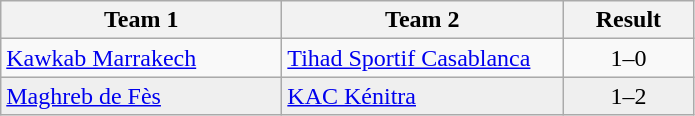<table class="wikitable">
<tr>
<th width="180">Team 1</th>
<th width="180">Team 2</th>
<th width="80">Result</th>
</tr>
<tr>
<td><a href='#'>Kawkab Marrakech</a></td>
<td><a href='#'>Tihad Sportif Casablanca</a></td>
<td align="center">1–0</td>
</tr>
<tr style="background:#EFEFEF">
<td><a href='#'>Maghreb de Fès</a></td>
<td><a href='#'>KAC Kénitra</a></td>
<td align="center">1–2</td>
</tr>
</table>
